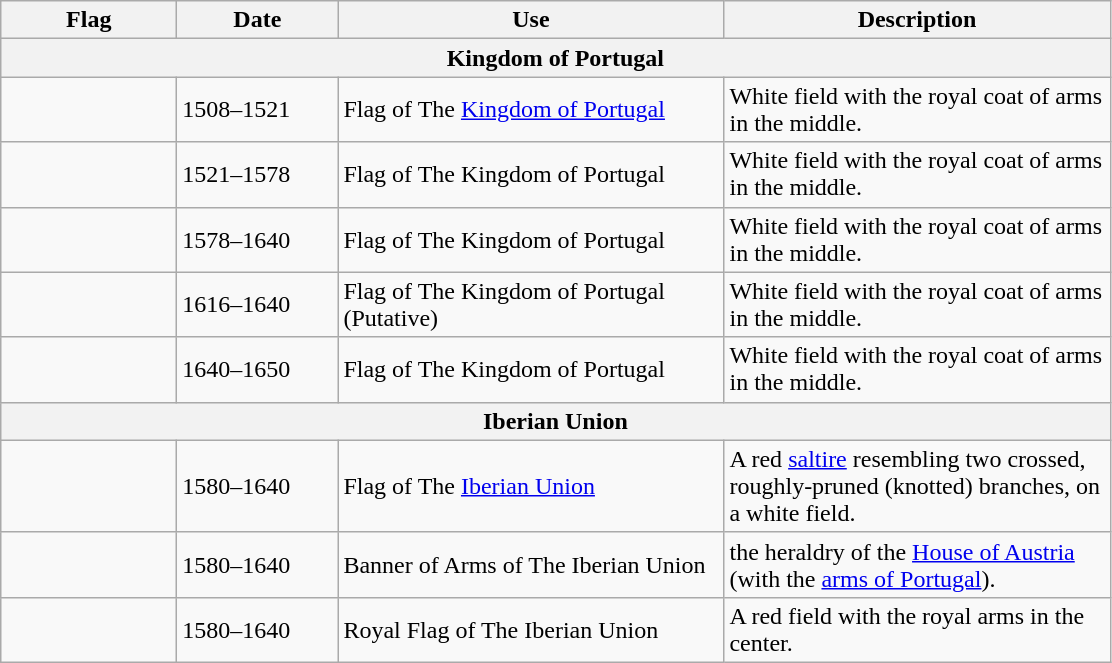<table class="wikitable">
<tr>
<th style="width:110px;">Flag</th>
<th style="width:100px;">Date</th>
<th style="width:250px;">Use</th>
<th style="width:250px;">Description</th>
</tr>
<tr>
<th colspan="4">Kingdom of Portugal</th>
</tr>
<tr>
<td></td>
<td>1508–1521</td>
<td>Flag of The <a href='#'>Kingdom of Portugal</a></td>
<td>White field with the royal coat of arms in the middle.</td>
</tr>
<tr>
<td></td>
<td>1521–1578</td>
<td>Flag of The Kingdom of Portugal</td>
<td>White field with the royal coat of arms in the middle.</td>
</tr>
<tr>
<td></td>
<td>1578–1640</td>
<td>Flag of The Kingdom of Portugal</td>
<td>White field with the royal coat of arms in the middle.</td>
</tr>
<tr>
<td></td>
<td>1616–1640</td>
<td>Flag of The Kingdom of Portugal (Putative)</td>
<td>White field with the royal coat of arms in the middle.</td>
</tr>
<tr>
<td></td>
<td>1640–1650</td>
<td>Flag of The Kingdom of Portugal</td>
<td>White field with the royal coat of arms in the middle.</td>
</tr>
<tr>
<th colspan="4">Iberian Union</th>
</tr>
<tr>
<td></td>
<td>1580–1640</td>
<td>Flag of The <a href='#'>Iberian Union</a></td>
<td>A red <a href='#'>saltire</a> resembling two crossed, roughly-pruned (knotted) branches, on a white field.</td>
</tr>
<tr>
<td></td>
<td>1580–1640</td>
<td>Banner of Arms of The Iberian Union</td>
<td>the heraldry of the <a href='#'>House of Austria</a> (with the <a href='#'>arms of Portugal</a>).</td>
</tr>
<tr>
<td></td>
<td>1580–1640</td>
<td>Royal Flag of The Iberian Union</td>
<td>A red field with the royal arms in the center.</td>
</tr>
</table>
